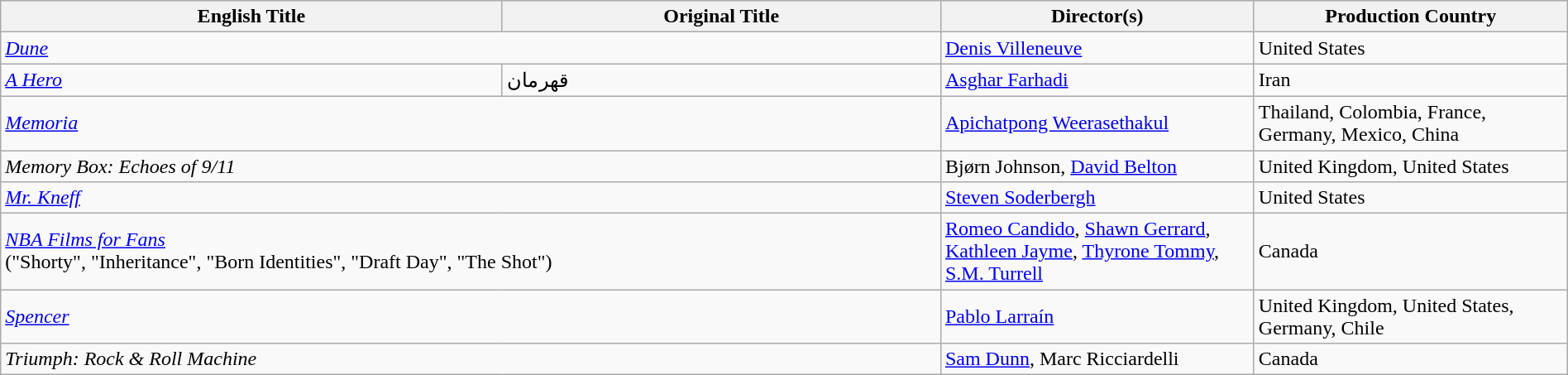<table class="wikitable" width="100%" cellpadding="5">
<tr>
<th scope="col" width="32%">English Title</th>
<th scope="col" width="28%">Original Title</th>
<th scope="col" width="20%">Director(s)</th>
<th scope="col" width="20%">Production Country</th>
</tr>
<tr>
<td colspan=2><em><a href='#'>Dune</a></em></td>
<td><a href='#'>Denis Villeneuve</a></td>
<td>United States</td>
</tr>
<tr>
<td><em><a href='#'>A Hero</a></em></td>
<td>قهرمان</td>
<td><a href='#'>Asghar Farhadi</a></td>
<td>Iran</td>
</tr>
<tr>
<td colspan=2><em><a href='#'>Memoria</a></em></td>
<td><a href='#'>Apichatpong Weerasethakul</a></td>
<td>Thailand, Colombia, France, Germany, Mexico, China</td>
</tr>
<tr>
<td colspan=2><em>Memory Box: Echoes of 9/11</em></td>
<td>Bjørn Johnson, <a href='#'>David Belton</a></td>
<td>United Kingdom, United States</td>
</tr>
<tr>
<td colspan=2><em><a href='#'>Mr. Kneff</a></em></td>
<td><a href='#'>Steven Soderbergh</a></td>
<td>United States</td>
</tr>
<tr>
<td colspan=2><em><a href='#'>NBA Films for Fans</a></em><br>("Shorty", "Inheritance", "Born Identities", "Draft Day", "The Shot")</td>
<td><a href='#'>Romeo Candido</a>, <a href='#'>Shawn Gerrard</a>, <a href='#'>Kathleen Jayme</a>, <a href='#'>Thyrone Tommy</a>, <a href='#'>S.M. Turrell</a></td>
<td>Canada</td>
</tr>
<tr>
<td colspan=2><em><a href='#'>Spencer</a></em></td>
<td><a href='#'>Pablo Larraín</a></td>
<td>United Kingdom, United States, Germany, Chile</td>
</tr>
<tr>
<td colspan=2><em>Triumph: Rock & Roll Machine</em></td>
<td><a href='#'>Sam Dunn</a>, Marc Ricciardelli</td>
<td>Canada</td>
</tr>
</table>
